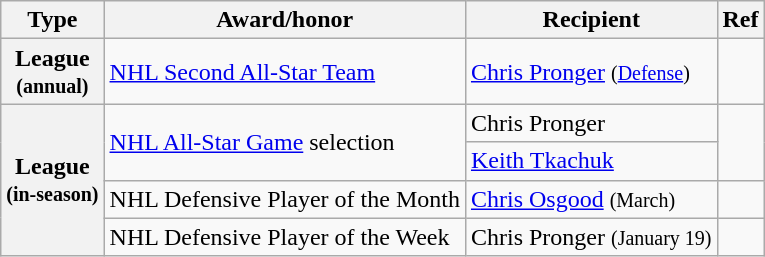<table class="wikitable">
<tr>
<th scope="col">Type</th>
<th scope="col">Award/honor</th>
<th scope="col">Recipient</th>
<th scope="col">Ref</th>
</tr>
<tr>
<th scope="row">League<br><small>(annual)</small></th>
<td><a href='#'>NHL Second All-Star Team</a></td>
<td><a href='#'>Chris Pronger</a> <small>(<a href='#'>Defense</a>)</small></td>
<td></td>
</tr>
<tr>
<th scope="row" rowspan="4">League<br><small>(in-season)</small></th>
<td rowspan="2"><a href='#'>NHL All-Star Game</a> selection</td>
<td>Chris Pronger</td>
<td rowspan="2"></td>
</tr>
<tr>
<td><a href='#'>Keith Tkachuk</a></td>
</tr>
<tr>
<td>NHL Defensive Player of the Month</td>
<td><a href='#'>Chris Osgood</a> <small>(March)</small></td>
<td></td>
</tr>
<tr>
<td>NHL Defensive Player of the Week</td>
<td>Chris Pronger <small>(January 19)</small></td>
<td></td>
</tr>
</table>
